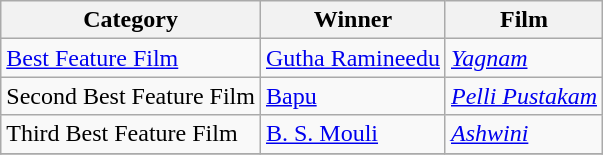<table class="wikitable">
<tr>
<th>Category</th>
<th>Winner</th>
<th>Film</th>
</tr>
<tr>
<td><a href='#'>Best Feature Film</a></td>
<td><a href='#'>Gutha Ramineedu</a></td>
<td><em><a href='#'>Yagnam</a></em></td>
</tr>
<tr>
<td>Second Best Feature Film</td>
<td><a href='#'>Bapu</a></td>
<td><em><a href='#'>Pelli Pustakam</a></em></td>
</tr>
<tr>
<td>Third Best Feature Film</td>
<td><a href='#'>B. S. Mouli</a></td>
<td><em><a href='#'>Ashwini</a></em></td>
</tr>
<tr>
</tr>
</table>
